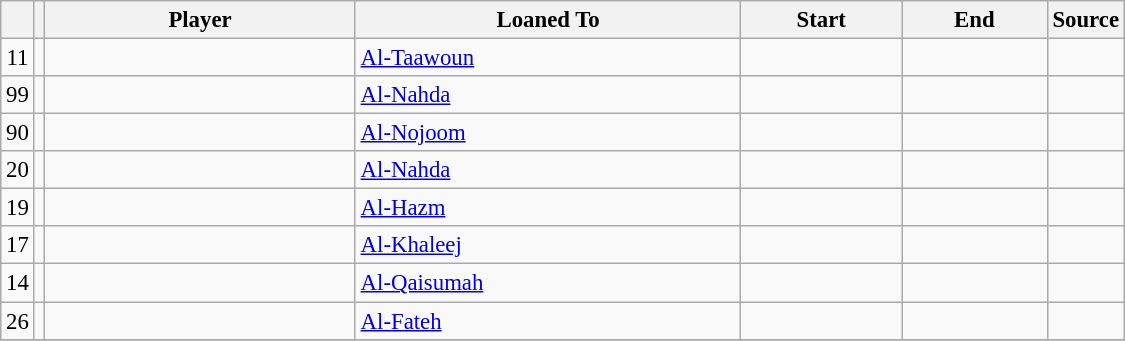<table class="wikitable plainrowheaders sortable" style="font-size:95%">
<tr>
<th></th>
<th></th>
<th scope="col" style="width:200px;"><strong>Player</strong></th>
<th scope="col" style="width:250px;"><strong>Loaned To</strong></th>
<th scope="col" style="width:100px;"><strong>Start</strong></th>
<th scope="col" style="width:90px;"><strong>End</strong></th>
<th><strong>Source</strong></th>
</tr>
<tr>
<td align=center>11</td>
<td align=center></td>
<td></td>
<td> <a href='#'>Al-Taawoun</a></td>
<td align=center></td>
<td align=center></td>
<td align=center></td>
</tr>
<tr>
<td align=center>99</td>
<td align=center></td>
<td></td>
<td> <a href='#'>Al-Nahda</a></td>
<td align=center></td>
<td align=center></td>
<td align=center></td>
</tr>
<tr>
<td align=center>90</td>
<td align=center></td>
<td></td>
<td> <a href='#'>Al-Nojoom</a></td>
<td align=center></td>
<td align=center></td>
<td align=center></td>
</tr>
<tr>
<td align=center>20</td>
<td align=center></td>
<td></td>
<td> <a href='#'>Al-Nahda</a></td>
<td align=center></td>
<td align=center></td>
<td align=center></td>
</tr>
<tr>
<td align=center>19</td>
<td align=center></td>
<td></td>
<td> <a href='#'>Al-Hazm</a></td>
<td align=center></td>
<td align=center></td>
<td align=center></td>
</tr>
<tr>
<td align=center>17</td>
<td align=center></td>
<td></td>
<td> <a href='#'>Al-Khaleej</a></td>
<td align=center></td>
<td align=center></td>
<td align=center></td>
</tr>
<tr>
<td align=center>14</td>
<td align=center></td>
<td></td>
<td> <a href='#'>Al-Qaisumah</a></td>
<td align=center></td>
<td align=center></td>
<td align=center></td>
</tr>
<tr>
<td align=center>26</td>
<td align=center></td>
<td></td>
<td> <a href='#'>Al-Fateh</a></td>
<td align=center></td>
<td align=center></td>
<td align=center></td>
</tr>
<tr>
</tr>
</table>
